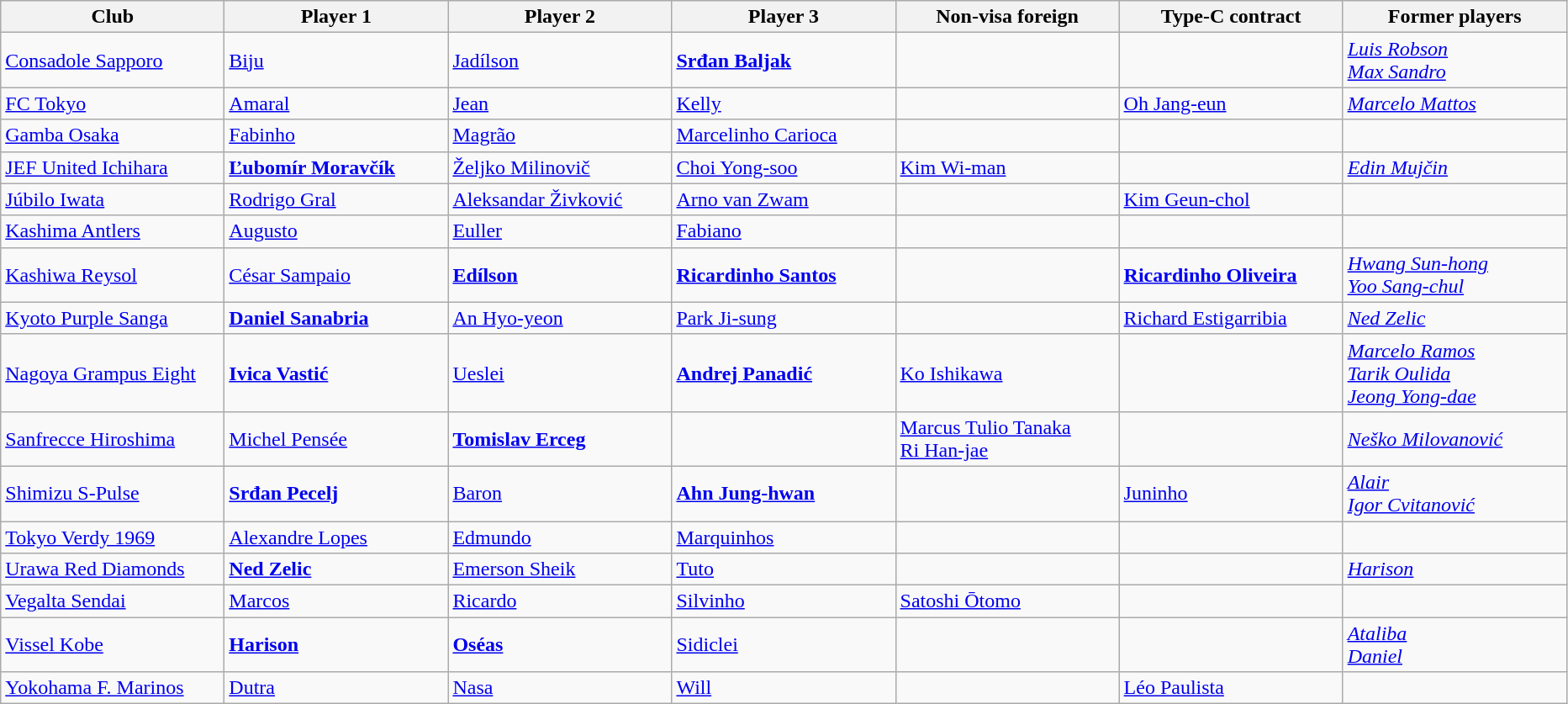<table class="wikitable">
<tr>
<th width="170">Club</th>
<th width="170">Player 1</th>
<th width="170">Player 2</th>
<th width="170">Player 3</th>
<th width="170">Non-visa foreign</th>
<th width="170">Type-C contract</th>
<th width="170">Former players</th>
</tr>
<tr>
<td><a href='#'>Consadole Sapporo</a></td>
<td> <a href='#'>Biju</a></td>
<td> <a href='#'>Jadílson</a></td>
<td> <strong><a href='#'>Srđan Baljak</a></strong></td>
<td></td>
<td></td>
<td> <em><a href='#'>Luis Robson</a></em><br> <em><a href='#'>Max Sandro</a></em></td>
</tr>
<tr>
<td><a href='#'>FC Tokyo</a></td>
<td> <a href='#'>Amaral</a></td>
<td> <a href='#'>Jean</a></td>
<td> <a href='#'>Kelly</a></td>
<td></td>
<td> <a href='#'>Oh Jang-eun</a></td>
<td> <em><a href='#'>Marcelo Mattos</a></em></td>
</tr>
<tr>
<td><a href='#'>Gamba Osaka</a></td>
<td> <a href='#'>Fabinho</a></td>
<td> <a href='#'>Magrão</a></td>
<td> <a href='#'>Marcelinho Carioca</a></td>
<td></td>
<td></td>
<td></td>
</tr>
<tr>
<td><a href='#'>JEF United Ichihara</a></td>
<td> <strong><a href='#'>Ľubomír Moravčík</a></strong></td>
<td> <a href='#'>Željko Milinovič</a></td>
<td> <a href='#'>Choi Yong-soo</a></td>
<td> <a href='#'>Kim Wi-man</a></td>
<td></td>
<td> <em><a href='#'>Edin Mujčin</a></em></td>
</tr>
<tr>
<td><a href='#'>Júbilo Iwata</a></td>
<td> <a href='#'>Rodrigo Gral</a></td>
<td> <a href='#'>Aleksandar Živković</a></td>
<td> <a href='#'>Arno van Zwam</a></td>
<td></td>
<td> <a href='#'>Kim Geun-chol</a></td>
<td></td>
</tr>
<tr>
<td><a href='#'>Kashima Antlers</a></td>
<td> <a href='#'>Augusto</a></td>
<td> <a href='#'>Euller</a></td>
<td> <a href='#'>Fabiano</a></td>
<td></td>
<td></td>
<td></td>
</tr>
<tr>
<td><a href='#'>Kashiwa Reysol</a></td>
<td> <a href='#'>César Sampaio</a></td>
<td> <strong><a href='#'>Edílson</a></strong></td>
<td> <strong><a href='#'>Ricardinho Santos</a></strong></td>
<td></td>
<td> <strong><a href='#'>Ricardinho Oliveira</a></strong></td>
<td> <em><a href='#'>Hwang Sun-hong</a></em><br> <em><a href='#'>Yoo Sang-chul</a></em></td>
</tr>
<tr>
<td><a href='#'>Kyoto Purple Sanga</a></td>
<td> <strong><a href='#'>Daniel Sanabria</a></strong></td>
<td> <a href='#'>An Hyo-yeon</a></td>
<td> <a href='#'>Park Ji-sung</a></td>
<td></td>
<td> <a href='#'>Richard Estigarribia</a></td>
<td> <em><a href='#'>Ned Zelic</a></em></td>
</tr>
<tr>
<td><a href='#'>Nagoya Grampus Eight</a></td>
<td> <strong><a href='#'>Ivica Vastić</a></strong></td>
<td> <a href='#'>Ueslei</a></td>
<td> <strong><a href='#'>Andrej Panadić</a></strong></td>
<td> <a href='#'>Ko Ishikawa</a></td>
<td></td>
<td> <em><a href='#'>Marcelo Ramos</a></em><br> <em><a href='#'>Tarik Oulida</a></em><br> <em><a href='#'>Jeong Yong-dae</a></em></td>
</tr>
<tr>
<td><a href='#'>Sanfrecce Hiroshima</a></td>
<td> <a href='#'>Michel Pensée</a></td>
<td> <strong><a href='#'>Tomislav Erceg</a></strong></td>
<td></td>
<td> <a href='#'>Marcus Tulio Tanaka</a><br> <a href='#'>Ri Han-jae</a></td>
<td></td>
<td> <em><a href='#'>Neško Milovanović</a></em></td>
</tr>
<tr>
<td><a href='#'>Shimizu S-Pulse</a></td>
<td> <strong><a href='#'>Srđan Pecelj</a></strong></td>
<td> <a href='#'>Baron</a></td>
<td> <strong><a href='#'>Ahn Jung-hwan</a></strong></td>
<td></td>
<td> <a href='#'>Juninho</a></td>
<td> <em><a href='#'>Alair</a></em><br> <em><a href='#'>Igor Cvitanović</a></em></td>
</tr>
<tr>
<td><a href='#'>Tokyo Verdy 1969</a></td>
<td> <a href='#'>Alexandre Lopes</a></td>
<td> <a href='#'>Edmundo</a></td>
<td> <a href='#'>Marquinhos</a></td>
<td></td>
<td></td>
<td></td>
</tr>
<tr>
<td><a href='#'>Urawa Red Diamonds</a></td>
<td> <strong><a href='#'>Ned Zelic</a></strong></td>
<td> <a href='#'>Emerson Sheik</a></td>
<td> <a href='#'>Tuto</a></td>
<td></td>
<td></td>
<td> <em><a href='#'>Harison</a></em></td>
</tr>
<tr>
<td><a href='#'>Vegalta Sendai</a></td>
<td> <a href='#'>Marcos</a></td>
<td> <a href='#'>Ricardo</a></td>
<td> <a href='#'>Silvinho</a></td>
<td> <a href='#'>Satoshi Ōtomo</a></td>
<td></td>
<td></td>
</tr>
<tr>
<td><a href='#'>Vissel Kobe</a></td>
<td> <strong><a href='#'>Harison</a></strong></td>
<td> <strong><a href='#'>Oséas</a></strong></td>
<td> <a href='#'>Sidiclei</a></td>
<td></td>
<td></td>
<td> <em><a href='#'>Ataliba</a></em><br> <em><a href='#'>Daniel</a></em></td>
</tr>
<tr>
<td><a href='#'>Yokohama F. Marinos</a></td>
<td> <a href='#'>Dutra</a></td>
<td> <a href='#'>Nasa</a></td>
<td> <a href='#'>Will</a></td>
<td></td>
<td> <a href='#'>Léo Paulista</a></td>
<td></td>
</tr>
</table>
